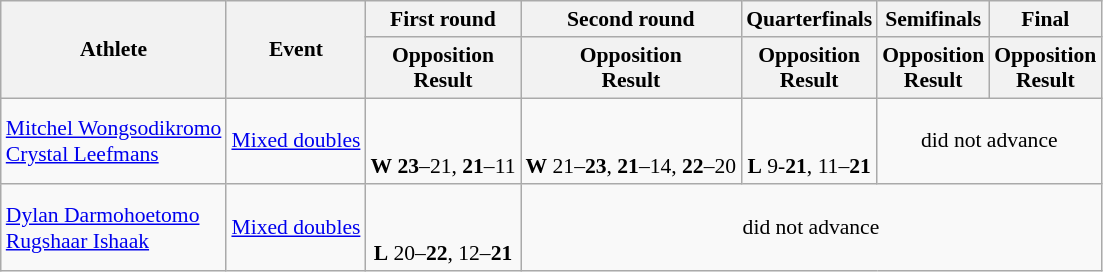<table class="wikitable" style="font-size:90%">
<tr>
<th rowspan="2">Athlete</th>
<th rowspan="2">Event</th>
<th>First round</th>
<th>Second round</th>
<th>Quarterfinals</th>
<th>Semifinals</th>
<th>Final</th>
</tr>
<tr>
<th>Opposition<br>Result</th>
<th>Opposition<br>Result</th>
<th>Opposition<br>Result</th>
<th>Opposition<br>Result</th>
<th>Opposition<br>Result</th>
</tr>
<tr>
<td><a href='#'>Mitchel Wongsodikromo</a><br><a href='#'>Crystal Leefmans</a></td>
<td><a href='#'>Mixed doubles</a></td>
<td align=center><br><br><strong>W</strong> <strong>23</strong>–21, <strong>21</strong>–11</td>
<td align=center><br><br><strong>W</strong> 21–<strong>23</strong>, <strong>21</strong>–14, <strong>22</strong>–20</td>
<td align=center><br><br><strong>L</strong> 9-<strong>21</strong>, 11–<strong>21</strong></td>
<td align=center colspan="9">did not advance</td>
</tr>
<tr>
<td><a href='#'>Dylan Darmohoetomo</a><br><a href='#'>Rugshaar Ishaak</a></td>
<td><a href='#'>Mixed doubles</a></td>
<td align=center><br><br><strong>L</strong> 20–<strong>22</strong>, 12–<strong>21</strong></td>
<td align=center colspan="9">did not advance</td>
</tr>
</table>
